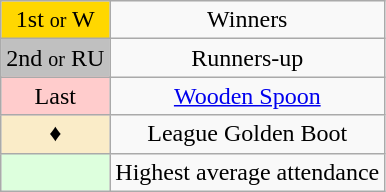<table class="wikitable" style="text-align:center">
<tr>
<td style=background:gold>1st <small>or</small> W</td>
<td>Winners</td>
</tr>
<tr>
<td style=background:silver>2nd <small>or</small> RU</td>
<td>Runners-up</td>
</tr>
<tr>
<td style=background:#FFCCCC>Last</td>
<td><a href='#'>Wooden Spoon</a></td>
</tr>
<tr>
<td style=background:#FAECC8;">♦</td>
<td>League Golden Boot</td>
</tr>
<tr>
<td style="background:#dfd;"> </td>
<td>Highest average attendance</td>
</tr>
</table>
